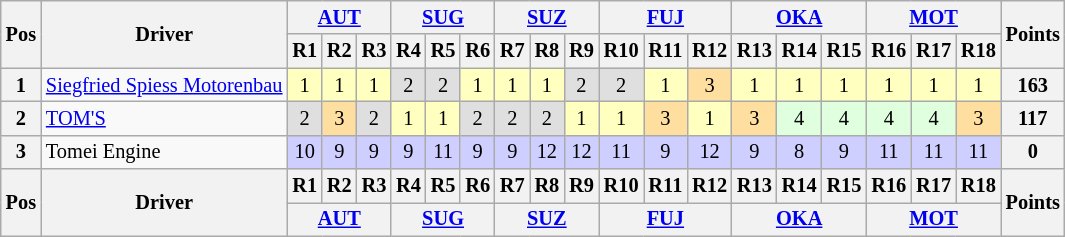<table class="wikitable" style="font-size:85%; text-align:center">
<tr>
<th rowspan="2" valign="middle">Pos</th>
<th rowspan="2" valign="middle">Driver</th>
<th colspan="3"><a href='#'>AUT</a></th>
<th colspan="3"><a href='#'>SUG</a></th>
<th colspan="3"><a href='#'>SUZ</a></th>
<th colspan="3"><a href='#'>FUJ</a></th>
<th colspan="3"><a href='#'>OKA</a></th>
<th colspan="3"><a href='#'>MOT</a></th>
<th rowspan="2" valign="middle">Points</th>
</tr>
<tr>
<th>R1</th>
<th>R2</th>
<th>R3</th>
<th>R4</th>
<th>R5</th>
<th>R6</th>
<th>R7</th>
<th>R8</th>
<th>R9</th>
<th>R10</th>
<th>R11</th>
<th>R12</th>
<th>R13</th>
<th>R14</th>
<th>R15</th>
<th>R16</th>
<th>R17</th>
<th>R18</th>
</tr>
<tr>
<th>1</th>
<td align="left"><a href='#'>Siegfried Spiess Motorenbau</a></td>
<td bgcolor="#FFFFBF">1</td>
<td bgcolor="#FFFFBF">1</td>
<td bgcolor="#FFFFBF">1</td>
<td bgcolor="#DFDFDF">2</td>
<td bgcolor="#DFDFDF">2</td>
<td bgcolor="#FFFFBF">1</td>
<td bgcolor="#FFFFBF">1</td>
<td bgcolor="#FFFFBF">1</td>
<td bgcolor="#DFDFDF">2</td>
<td bgcolor="#DFDFDF">2</td>
<td bgcolor="#FFFFBF">1</td>
<td bgcolor="#FFDF9F">3</td>
<td bgcolor="#FFFFBF">1</td>
<td bgcolor="#FFFFBF">1</td>
<td bgcolor="#FFFFBF">1</td>
<td bgcolor="#FFFFBF">1</td>
<td bgcolor="#FFFFBF">1</td>
<td bgcolor="#FFFFBF">1</td>
<th>163</th>
</tr>
<tr>
<th>2</th>
<td align="left"><a href='#'>TOM'S</a></td>
<td bgcolor="#DFDFDF">2</td>
<td bgcolor="#FFDF9F">3</td>
<td bgcolor="#DFDFDF">2</td>
<td bgcolor="#FFFFBF">1</td>
<td bgcolor="#FFFFBF">1</td>
<td bgcolor="#DFDFDF">2</td>
<td bgcolor="#DFDFDF">2</td>
<td bgcolor="#DFDFDF">2</td>
<td bgcolor="#FFFFBF">1</td>
<td bgcolor="#FFFFBF">1</td>
<td bgcolor="#FFDF9F">3</td>
<td bgcolor="#FFFFBF">1</td>
<td bgcolor="#FFDF9F">3</td>
<td bgcolor="#DFFFDF">4</td>
<td bgcolor="#DFFFDF">4</td>
<td bgcolor="#DFFFDF">4</td>
<td bgcolor="#DFFFDF">4</td>
<td bgcolor="#FFDF9F">3</td>
<th>117</th>
</tr>
<tr>
<th>3</th>
<td align="left">Tomei Engine</td>
<td bgcolor="#CFCFFF">10</td>
<td bgcolor="#CFCFFF">9</td>
<td bgcolor="#CFCFFF">9</td>
<td bgcolor="#CFCFFF">9</td>
<td bgcolor="#CFCFFF">11</td>
<td bgcolor="#CFCFFF">9</td>
<td bgcolor="#CFCFFF">9</td>
<td bgcolor="#CFCFFF">12</td>
<td bgcolor="#CFCFFF">12</td>
<td bgcolor="#CFCFFF">11</td>
<td bgcolor="#CFCFFF">9</td>
<td bgcolor="#CFCFFF">12</td>
<td bgcolor="#CFCFFF">9</td>
<td bgcolor="#CFCFFF">8</td>
<td bgcolor="#CFCFFF">9</td>
<td bgcolor="#CFCFFF">11</td>
<td bgcolor="#CFCFFF">11</td>
<td bgcolor="#CFCFFF">11</td>
<th>0</th>
</tr>
<tr>
<th rowspan="2">Pos</th>
<th rowspan="2">Driver</th>
<th>R1</th>
<th>R2</th>
<th>R3</th>
<th>R4</th>
<th>R5</th>
<th>R6</th>
<th>R7</th>
<th>R8</th>
<th>R9</th>
<th>R10</th>
<th>R11</th>
<th>R12</th>
<th>R13</th>
<th>R14</th>
<th>R15</th>
<th>R16</th>
<th>R17</th>
<th>R18</th>
<th rowspan="2">Points</th>
</tr>
<tr>
<th colspan="3"><a href='#'>AUT</a></th>
<th colspan="3"><a href='#'>SUG</a></th>
<th colspan="3"><a href='#'>SUZ</a></th>
<th colspan="3"><a href='#'>FUJ</a></th>
<th colspan="3"><a href='#'>OKA</a></th>
<th colspan="3"><a href='#'>MOT</a></th>
</tr>
</table>
